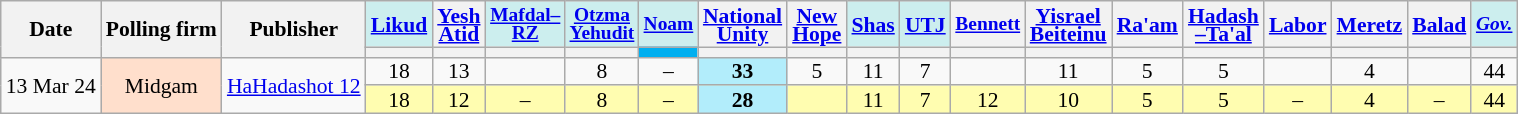<table class="wikitable sortable" style=text-align:center;font-size:90%;line-height:12px>
<tr>
<th rowspan=2>Date</th>
<th rowspan=2>Polling firm</th>
<th rowspan=2>Publisher</th>
<th style=background:#cee><a href='#'>Likud</a></th>
<th><a href='#'>Yesh<br>Atid</a></th>
<th style=background:#cee;font-size:90%><a href='#'>Mafdal–<br>RZ</a></th>
<th style=background:#cee;font-size:90%><a href='#'>Otzma<br>Yehudit</a></th>
<th style=background:#cee;font-size:90%><a href='#'>Noam</a></th>
<th><a href='#'>National<br>Unity</a></th>
<th><a href='#'>New<br>Hope</a></th>
<th style=background:#cee><a href='#'>Shas</a></th>
<th style=background:#cee><a href='#'>UTJ</a></th>
<th style=font-size:90%><a href='#'>Bennett</a></th>
<th><a href='#'>Yisrael<br>Beiteinu</a></th>
<th><a href='#'>Ra'am</a></th>
<th><a href='#'>Hadash<br>–Ta'al</a></th>
<th><a href='#'>Labor</a></th>
<th><a href='#'>Meretz</a></th>
<th><a href='#'>Balad</a></th>
<th style=background:#cee;font-size:90%><a href='#'><em>Gov.</em></a></th>
</tr>
<tr>
<th style=background:></th>
<th style=background:></th>
<th style=background:></th>
<th style=background:></th>
<th style=background:#01AFF0></th>
<th style=background:></th>
<th style=background:></th>
<th style=background:></th>
<th style=background:></th>
<th style=background:></th>
<th style=background:></th>
<th style=background:></th>
<th style=background:></th>
<th style=background:></th>
<th style=background:></th>
<th style=background:></th>
<th style=background:></th>
</tr>
<tr>
<td rowspan=2 data-sort-value=2024-03-13>13 Mar 24</td>
<td rowspan=2 style=background:#FFDFCC>Midgam</td>
<td rowspan=2><a href='#'>HaHadashot 12</a></td>
<td>18					</td>
<td>13					</td>
<td>	</td>
<td>8					</td>
<td>–					</td>
<td style=background:#B2EDFB><strong>33</strong>	</td>
<td>5					</td>
<td>11					</td>
<td>7					</td>
<td>			</td>
<td>11					</td>
<td>5					</td>
<td>5					</td>
<td>	</td>
<td>4					</td>
<td>	</td>
<td>44					</td>
</tr>
<tr style=background:#fffdb0>
<td>18					</td>
<td>12					</td>
<td>–					</td>
<td>8					</td>
<td>–					</td>
<td style=background:#B2EDFB><strong>28</strong>	</td>
<td>	</td>
<td>11					</td>
<td>7					</td>
<td>12					</td>
<td>10					</td>
<td>5					</td>
<td>5					</td>
<td>–					</td>
<td>4					</td>
<td>–					</td>
<td>44					</td>
</tr>
</table>
